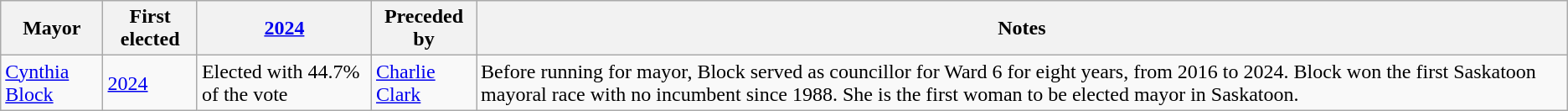<table class="wikitable">
<tr>
<th>Mayor</th>
<th>First elected</th>
<th><a href='#'>2024</a></th>
<th>Preceded by</th>
<th>Notes</th>
</tr>
<tr>
<td><a href='#'>Cynthia Block</a></td>
<td><a href='#'>2024</a></td>
<td>Elected with 44.7% of the vote</td>
<td><a href='#'>Charlie Clark</a></td>
<td>Before running for mayor, Block served as councillor for Ward 6 for eight years, from 2016 to 2024. Block won the first Saskatoon mayoral race with no incumbent since 1988. She is the first woman to be elected mayor in Saskatoon.</td>
</tr>
</table>
